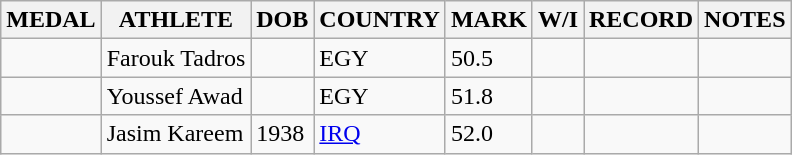<table class="wikitable">
<tr>
<th>MEDAL</th>
<th>ATHLETE</th>
<th>DOB</th>
<th>COUNTRY</th>
<th>MARK</th>
<th>W/I</th>
<th>RECORD</th>
<th>NOTES</th>
</tr>
<tr>
<td></td>
<td>Farouk Tadros</td>
<td></td>
<td>EGY</td>
<td>50.5</td>
<td></td>
<td></td>
<td></td>
</tr>
<tr>
<td></td>
<td>Youssef Awad</td>
<td></td>
<td>EGY</td>
<td>51.8</td>
<td></td>
<td></td>
<td></td>
</tr>
<tr>
<td></td>
<td>Jasim Kareem</td>
<td>1938</td>
<td><a href='#'>IRQ</a></td>
<td>52.0</td>
<td></td>
<td></td>
<td></td>
</tr>
</table>
